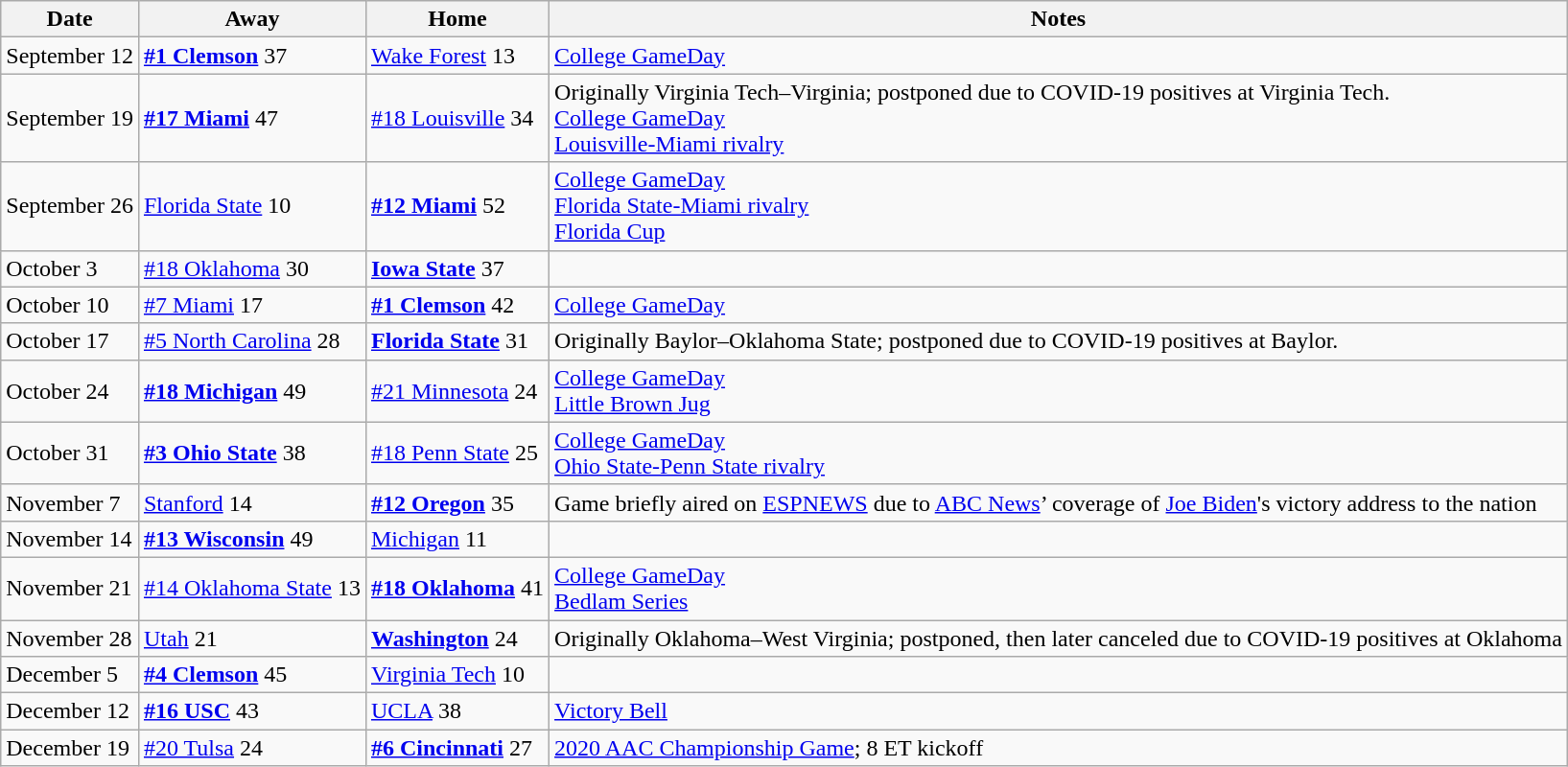<table class="wikitable sortable">
<tr>
<th>Date</th>
<th>Away</th>
<th>Home</th>
<th>Notes</th>
</tr>
<tr>
<td>September 12</td>
<td><a href='#'><strong>#1 Clemson</strong></a> 37</td>
<td><a href='#'>Wake Forest</a> 13</td>
<td><a href='#'>College GameDay</a></td>
</tr>
<tr>
<td>September 19</td>
<td><a href='#'><strong>#17 Miami</strong></a> 47</td>
<td><a href='#'>#18 Louisville</a> 34</td>
<td>Originally Virginia Tech–Virginia; postponed due to COVID-19 positives at Virginia Tech.<br><a href='#'>College GameDay</a><br><a href='#'>Louisville-Miami rivalry</a></td>
</tr>
<tr>
<td>September 26</td>
<td><a href='#'>Florida State</a> 10</td>
<td><a href='#'><strong>#12 Miami</strong></a> 52</td>
<td><a href='#'>College GameDay</a><br><a href='#'>Florida State-Miami rivalry</a><br><a href='#'>Florida Cup</a></td>
</tr>
<tr>
<td>October 3</td>
<td><a href='#'>#18 Oklahoma</a> 30</td>
<td><a href='#'><strong>Iowa State</strong></a> 37</td>
<td></td>
</tr>
<tr>
<td>October 10</td>
<td><a href='#'>#7 Miami</a> 17</td>
<td><a href='#'><strong>#1 Clemson</strong></a> 42</td>
<td><a href='#'>College GameDay</a></td>
</tr>
<tr>
<td>October 17</td>
<td><a href='#'>#5 North Carolina</a> 28</td>
<td><a href='#'><strong>Florida State</strong></a> 31</td>
<td>Originally Baylor–Oklahoma State; postponed due to COVID-19 positives at Baylor.</td>
</tr>
<tr>
<td>October 24</td>
<td><a href='#'><strong>#18 Michigan</strong></a> 49</td>
<td><a href='#'>#21 Minnesota</a> 24</td>
<td><a href='#'>College GameDay</a><br><a href='#'>Little Brown Jug</a></td>
</tr>
<tr>
<td>October 31</td>
<td><a href='#'><strong>#3 Ohio State</strong></a> 38</td>
<td><a href='#'>#18 Penn State</a> 25</td>
<td><a href='#'>College GameDay</a><br><a href='#'>Ohio State-Penn State rivalry</a></td>
</tr>
<tr>
<td>November 7</td>
<td><a href='#'>Stanford</a> 14</td>
<td><a href='#'><strong>#12 Oregon</strong></a> 35</td>
<td>Game briefly aired on <a href='#'>ESPNEWS</a> due to <a href='#'>ABC News</a>’ coverage of <a href='#'>Joe Biden</a>'s victory address to the nation</td>
</tr>
<tr>
<td>November 14</td>
<td><a href='#'><strong>#13 Wisconsin</strong></a> 49</td>
<td><a href='#'>Michigan</a> 11</td>
<td></td>
</tr>
<tr>
<td>November 21</td>
<td><a href='#'>#14 Oklahoma State</a> 13</td>
<td><a href='#'><strong>#18 Oklahoma</strong></a> 41</td>
<td><a href='#'>College GameDay</a><br><a href='#'>Bedlam Series</a></td>
</tr>
<tr>
<td>November 28</td>
<td><a href='#'>Utah</a> 21</td>
<td><a href='#'><strong>Washington</strong></a> 24</td>
<td>Originally Oklahoma–West Virginia; postponed, then later canceled due to COVID-19 positives at Oklahoma</td>
</tr>
<tr>
<td>December 5</td>
<td><a href='#'><strong>#4 Clemson</strong></a> 45</td>
<td><a href='#'>Virginia Tech</a> 10</td>
<td></td>
</tr>
<tr>
<td>December 12</td>
<td><a href='#'><strong>#16 USC</strong></a> 43</td>
<td><a href='#'>UCLA</a> 38</td>
<td><a href='#'>Victory Bell</a></td>
</tr>
<tr>
<td>December 19</td>
<td><a href='#'>#20 Tulsa</a> 24</td>
<td><a href='#'><strong>#6 Cincinnati</strong></a> 27</td>
<td><a href='#'>2020 AAC Championship Game</a>; 8 ET kickoff</td>
</tr>
</table>
